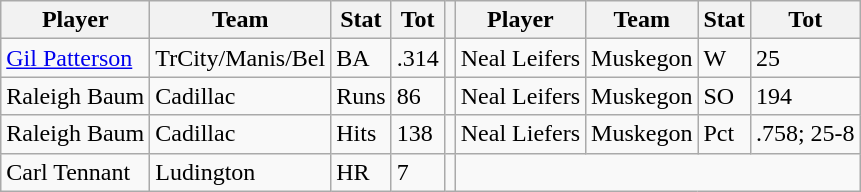<table class="wikitable">
<tr>
<th>Player</th>
<th>Team</th>
<th>Stat</th>
<th>Tot</th>
<th></th>
<th>Player</th>
<th>Team</th>
<th>Stat</th>
<th>Tot</th>
</tr>
<tr>
<td><a href='#'>Gil Patterson</a></td>
<td>TrCity/Manis/Bel</td>
<td>BA</td>
<td>.314</td>
<td></td>
<td>Neal Leifers</td>
<td>Muskegon</td>
<td>W</td>
<td>25</td>
</tr>
<tr>
<td>Raleigh Baum</td>
<td>Cadillac</td>
<td>Runs</td>
<td>86</td>
<td></td>
<td>Neal Leifers</td>
<td>Muskegon</td>
<td>SO</td>
<td>194</td>
</tr>
<tr>
<td>Raleigh Baum</td>
<td>Cadillac</td>
<td>Hits</td>
<td>138</td>
<td></td>
<td>Neal Liefers</td>
<td>Muskegon</td>
<td>Pct</td>
<td>.758; 25-8</td>
</tr>
<tr>
<td>Carl Tennant</td>
<td>Ludington</td>
<td>HR</td>
<td>7</td>
<td></td>
</tr>
</table>
